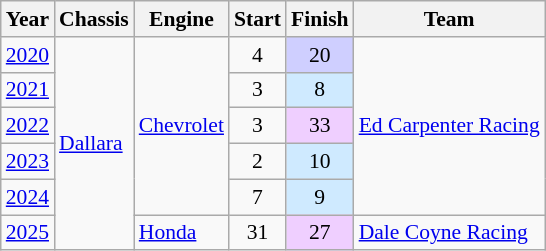<table class="wikitable" style="font-size: 90%;">
<tr>
<th>Year</th>
<th>Chassis</th>
<th>Engine</th>
<th>Start</th>
<th>Finish</th>
<th>Team</th>
</tr>
<tr>
<td><a href='#'>2020</a></td>
<td rowspan=6><a href='#'>Dallara</a></td>
<td rowspan=5><a href='#'>Chevrolet</a></td>
<td align=center>4</td>
<td align=center style="background:#CFCFFF;">20</td>
<td rowspan=5 nowrap><a href='#'>Ed Carpenter Racing</a></td>
</tr>
<tr>
<td><a href='#'>2021</a></td>
<td align=center>3</td>
<td align=center style="background:#CFEAFF;">8</td>
</tr>
<tr>
<td><a href='#'>2022</a></td>
<td align=center>3</td>
<td align=center style="background:#EFCFFF;">33</td>
</tr>
<tr>
<td><a href='#'>2023</a></td>
<td align=center>2</td>
<td align=center style="background:#CFEAFF;";">10</td>
</tr>
<tr>
<td><a href='#'>2024</a></td>
<td align=center>7</td>
<td align=center style="background:#cfeaff;">9</td>
</tr>
<tr>
<td><a href='#'>2025</a></td>
<td><a href='#'>Honda</a></td>
<td align=center>31</td>
<td align=center style="background:#EFCFFF;">27</td>
<td><a href='#'>Dale Coyne Racing</a></td>
</tr>
</table>
